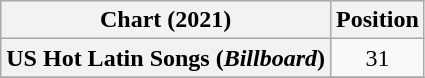<table class="wikitable plainrowheaders" style="text-align:center">
<tr>
<th scope="col">Chart (2021)</th>
<th scope="col">Position</th>
</tr>
<tr>
<th scope="row">US Hot Latin Songs (<em>Billboard</em>)</th>
<td>31</td>
</tr>
<tr>
</tr>
</table>
